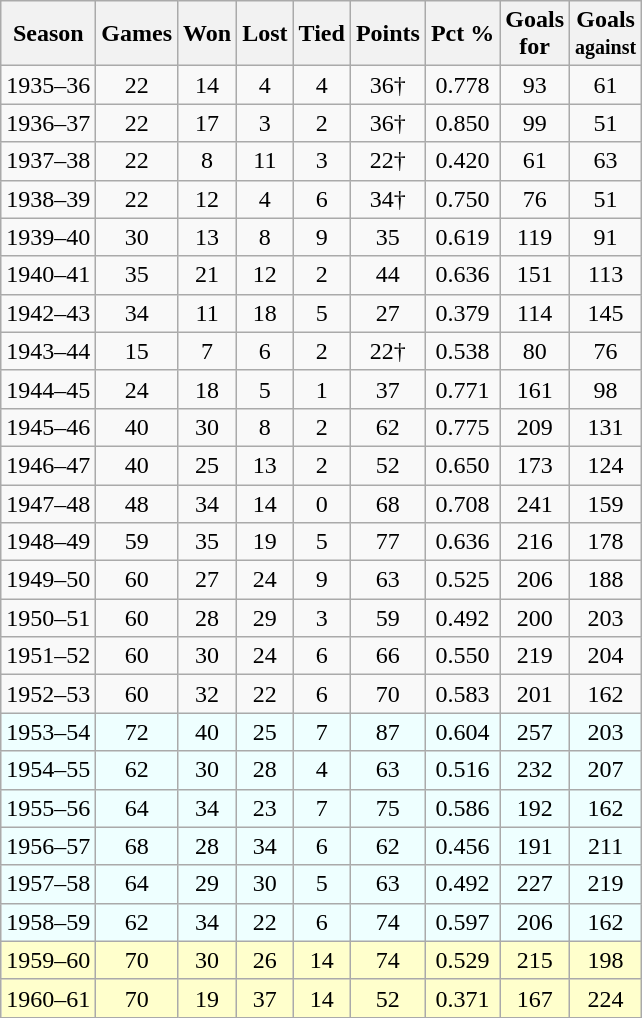<table class="wikitable">
<tr>
<th>Season</th>
<th>Games</th>
<th>Won</th>
<th>Lost</th>
<th>Tied</th>
<th>Points</th>
<th>Pct %</th>
<th>Goals<br>for</th>
<th>Goals<br><small>against</small></th>
</tr>
<tr align="center">
<td>1935–36</td>
<td>22</td>
<td>14</td>
<td>4</td>
<td>4</td>
<td>36†</td>
<td>0.778</td>
<td>93</td>
<td>61</td>
</tr>
<tr align="center">
<td>1936–37</td>
<td>22</td>
<td>17</td>
<td>3</td>
<td>2</td>
<td>36†</td>
<td>0.850</td>
<td>99</td>
<td>51</td>
</tr>
<tr align="center">
<td>1937–38</td>
<td>22</td>
<td>8</td>
<td>11</td>
<td>3</td>
<td>22†</td>
<td>0.420</td>
<td>61</td>
<td>63</td>
</tr>
<tr align="center">
<td>1938–39</td>
<td>22</td>
<td>12</td>
<td>4</td>
<td>6</td>
<td>34†</td>
<td>0.750</td>
<td>76</td>
<td>51</td>
</tr>
<tr align="center">
<td>1939–40</td>
<td>30</td>
<td>13</td>
<td>8</td>
<td>9</td>
<td>35</td>
<td>0.619</td>
<td>119</td>
<td>91</td>
</tr>
<tr align="center">
<td>1940–41</td>
<td>35</td>
<td>21</td>
<td>12</td>
<td>2</td>
<td>44</td>
<td>0.636</td>
<td>151</td>
<td>113</td>
</tr>
<tr align="center">
<td>1942–43</td>
<td>34</td>
<td>11</td>
<td>18</td>
<td>5</td>
<td>27</td>
<td>0.379</td>
<td>114</td>
<td>145</td>
</tr>
<tr align="center">
<td>1943–44</td>
<td>15</td>
<td>7</td>
<td>6</td>
<td>2</td>
<td>22†</td>
<td>0.538</td>
<td>80</td>
<td>76</td>
</tr>
<tr align="center">
<td>1944–45</td>
<td>24</td>
<td>18</td>
<td>5</td>
<td>1</td>
<td>37</td>
<td>0.771</td>
<td>161</td>
<td>98</td>
</tr>
<tr align="center">
<td>1945–46</td>
<td>40</td>
<td>30</td>
<td>8</td>
<td>2</td>
<td>62</td>
<td>0.775</td>
<td>209</td>
<td>131</td>
</tr>
<tr align="center">
<td>1946–47</td>
<td>40</td>
<td>25</td>
<td>13</td>
<td>2</td>
<td>52</td>
<td>0.650</td>
<td>173</td>
<td>124</td>
</tr>
<tr align="center">
<td>1947–48</td>
<td>48</td>
<td>34</td>
<td>14</td>
<td>0</td>
<td>68</td>
<td>0.708</td>
<td>241</td>
<td>159</td>
</tr>
<tr align="center">
<td>1948–49</td>
<td>59</td>
<td>35</td>
<td>19</td>
<td>5</td>
<td>77</td>
<td>0.636</td>
<td>216</td>
<td>178</td>
</tr>
<tr align="center">
<td>1949–50</td>
<td>60</td>
<td>27</td>
<td>24</td>
<td>9</td>
<td>63</td>
<td>0.525</td>
<td>206</td>
<td>188</td>
</tr>
<tr align="center">
<td>1950–51</td>
<td>60</td>
<td>28</td>
<td>29</td>
<td>3</td>
<td>59</td>
<td>0.492</td>
<td>200</td>
<td>203</td>
</tr>
<tr align="center">
<td>1951–52</td>
<td>60</td>
<td>30</td>
<td>24</td>
<td>6</td>
<td>66</td>
<td>0.550</td>
<td>219</td>
<td>204</td>
</tr>
<tr align="center">
<td>1952–53</td>
<td>60</td>
<td>32</td>
<td>22</td>
<td>6</td>
<td>70</td>
<td>0.583</td>
<td>201</td>
<td>162</td>
</tr>
<tr align="center" bgcolor="#eeffff">
<td>1953–54</td>
<td>72</td>
<td>40</td>
<td>25</td>
<td>7</td>
<td>87</td>
<td>0.604</td>
<td>257</td>
<td>203</td>
</tr>
<tr align="center" bgcolor="#eeffff">
<td>1954–55</td>
<td>62</td>
<td>30</td>
<td>28</td>
<td>4</td>
<td>63</td>
<td>0.516</td>
<td>232</td>
<td>207</td>
</tr>
<tr align="center" bgcolor="#eeffff">
<td>1955–56</td>
<td>64</td>
<td>34</td>
<td>23</td>
<td>7</td>
<td>75</td>
<td>0.586</td>
<td>192</td>
<td>162</td>
</tr>
<tr align="center" bgcolor="#eeffff">
<td>1956–57</td>
<td>68</td>
<td>28</td>
<td>34</td>
<td>6</td>
<td>62</td>
<td>0.456</td>
<td>191</td>
<td>211</td>
</tr>
<tr align="center" bgcolor="#eeffff">
<td>1957–58</td>
<td>64</td>
<td>29</td>
<td>30</td>
<td>5</td>
<td>63</td>
<td>0.492</td>
<td>227</td>
<td>219</td>
</tr>
<tr align="center" bgcolor="#eeffff">
<td>1958–59</td>
<td>62</td>
<td>34</td>
<td>22</td>
<td>6</td>
<td>74</td>
<td>0.597</td>
<td>206</td>
<td>162</td>
</tr>
<tr align="center" bgcolor="#ffffcc">
<td>1959–60</td>
<td>70</td>
<td>30</td>
<td>26</td>
<td>14</td>
<td>74</td>
<td>0.529</td>
<td>215</td>
<td>198</td>
</tr>
<tr align="center" bgcolor="#ffffcc">
<td>1960–61</td>
<td>70</td>
<td>19</td>
<td>37</td>
<td>14</td>
<td>52</td>
<td>0.371</td>
<td>167</td>
<td>224</td>
</tr>
</table>
